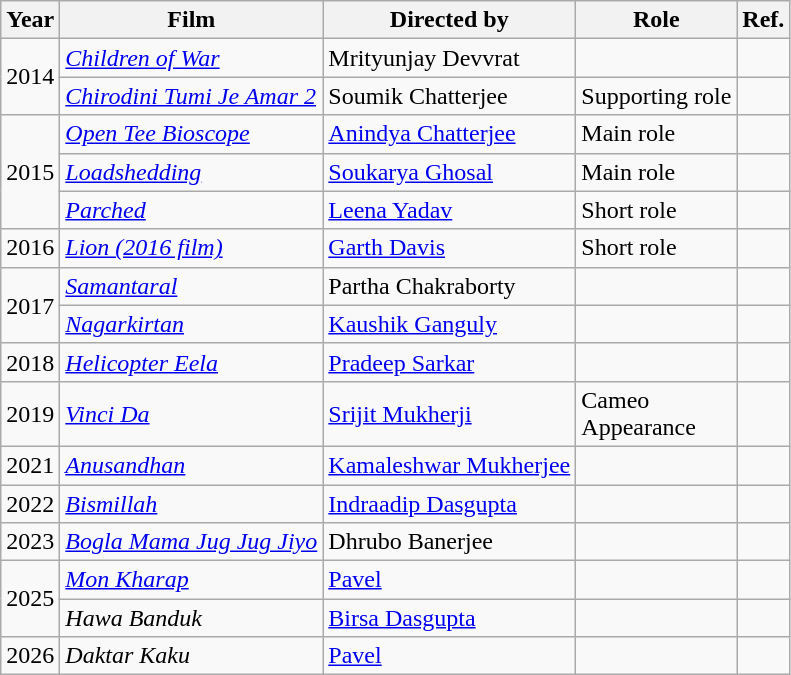<table class="wikitable">
<tr>
<th>Year</th>
<th>Film</th>
<th>Directed by</th>
<th>Role</th>
<th>Ref.</th>
</tr>
<tr>
<td rowspan="2">2014</td>
<td><a href='#'><em>Children of War</em></a></td>
<td>Mrityunjay Devvrat</td>
<td></td>
<td></td>
</tr>
<tr>
<td><em><a href='#'>Chirodini Tumi Je Amar 2</a></em></td>
<td>Soumik Chatterjee</td>
<td>Supporting role</td>
<td></td>
</tr>
<tr>
<td rowspan="3">2015</td>
<td><em><a href='#'>Open Tee Bioscope</a></em></td>
<td><a href='#'>Anindya Chatterjee</a></td>
<td>Main role</td>
<td></td>
</tr>
<tr>
<td><em><a href='#'>Loadshedding</a></em></td>
<td><a href='#'>Soukarya Ghosal</a></td>
<td>Main role</td>
<td></td>
</tr>
<tr>
<td><em><a href='#'>Parched</a></em></td>
<td><a href='#'>Leena Yadav</a></td>
<td>Short role</td>
<td></td>
</tr>
<tr>
<td>2016</td>
<td><em><a href='#'>Lion (2016 film)</a></em></td>
<td><a href='#'>Garth Davis</a></td>
<td>Short role</td>
<td></td>
</tr>
<tr>
<td rowspan="2">2017</td>
<td><em><a href='#'>Samantaral</a></em></td>
<td>Partha Chakraborty</td>
<td></td>
<td></td>
</tr>
<tr>
<td><em><a href='#'>Nagarkirtan</a></em></td>
<td><a href='#'>Kaushik Ganguly</a></td>
<td></td>
<td></td>
</tr>
<tr>
<td>2018</td>
<td><em><a href='#'>Helicopter Eela</a></em></td>
<td><a href='#'>Pradeep Sarkar</a></td>
<td></td>
<td></td>
</tr>
<tr>
<td>2019</td>
<td><em><a href='#'>Vinci Da</a></em></td>
<td><a href='#'>Srijit Mukherji</a></td>
<td>Cameo<br>Appearance</td>
<td></td>
</tr>
<tr>
<td>2021</td>
<td><a href='#'><em>Anusandhan</em></a></td>
<td><a href='#'>Kamaleshwar Mukherjee</a></td>
<td></td>
<td></td>
</tr>
<tr>
<td>2022</td>
<td><em><a href='#'>Bismillah</a></em></td>
<td><a href='#'>Indraadip Dasgupta</a></td>
<td></td>
<td></td>
</tr>
<tr>
<td>2023</td>
<td><em><a href='#'>Bogla Mama Jug Jug Jiyo</a></em></td>
<td>Dhrubo Banerjee</td>
<td></td>
<td></td>
</tr>
<tr>
<td rowspan="2">2025</td>
<td><em><a href='#'>Mon Kharap</a></em></td>
<td><a href='#'>Pavel</a></td>
<td></td>
<td></td>
</tr>
<tr>
<td><em>Hawa Banduk</em></td>
<td><a href='#'>Birsa Dasgupta</a></td>
<td></td>
<td></td>
</tr>
<tr>
<td>2026</td>
<td><em>Daktar Kaku</em></td>
<td><a href='#'>Pavel</a></td>
<td></td>
<td></td>
</tr>
</table>
